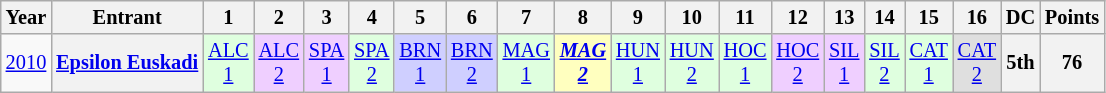<table class="wikitable" style="text-align:center; font-size:85%">
<tr>
<th>Year</th>
<th>Entrant</th>
<th>1</th>
<th>2</th>
<th>3</th>
<th>4</th>
<th>5</th>
<th>6</th>
<th>7</th>
<th>8</th>
<th>9</th>
<th>10</th>
<th>11</th>
<th>12</th>
<th>13</th>
<th>14</th>
<th>15</th>
<th>16</th>
<th>DC</th>
<th>Points</th>
</tr>
<tr>
<td><a href='#'>2010</a></td>
<th nowrap><a href='#'>Epsilon Euskadi</a></th>
<td style="background:#dfffdf;"><a href='#'>ALC<br>1</a><br></td>
<td style="background:#efcfff;"><a href='#'>ALC<br>2</a><br></td>
<td style="background:#efcfff;"><a href='#'>SPA<br>1</a><br></td>
<td style="background:#dfffdf;"><a href='#'>SPA<br>2</a><br></td>
<td style="background:#cfcfff;"><a href='#'>BRN<br>1</a><br></td>
<td style="background:#cfcfff;"><a href='#'>BRN<br>2</a><br></td>
<td style="background:#dfffdf;"><a href='#'>MAG<br>1</a><br></td>
<td style="background:#ffffbf;"><strong><em><a href='#'>MAG<br>2</a></em></strong><br></td>
<td style="background:#dfffdf;"><a href='#'>HUN<br>1</a><br></td>
<td style="background:#dfffdf;"><a href='#'>HUN<br>2</a><br></td>
<td style="background:#dfffdf;"><a href='#'>HOC<br>1</a><br></td>
<td style="background:#efcfff;"><a href='#'>HOC<br>2</a><br></td>
<td style="background:#efcfff;"><a href='#'>SIL<br>1</a><br></td>
<td style="background:#dfffdf;"><a href='#'>SIL<br>2</a><br></td>
<td style="background:#dfffdf;"><a href='#'>CAT<br>1</a><br></td>
<td style="background:#dfdfdf;"><a href='#'>CAT<br>2</a><br></td>
<th>5th</th>
<th>76</th>
</tr>
</table>
